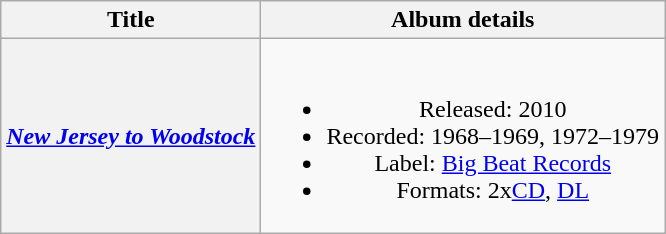<table class="wikitable plainrowheaders" style="text-align:center;">
<tr>
<th scope=col>Title</th>
<th scope=col>Album details</th>
</tr>
<tr>
<th scope="row"><em><a href='#'>New Jersey to Woodstock</a></em></th>
<td><br><ul><li>Released: 2010</li><li>Recorded: 1968–1969, 1972–1979</li><li>Label: <a href='#'>Big Beat Records</a></li><li>Formats: 2x<a href='#'>CD</a>, <a href='#'>DL</a></li></ul></td>
</tr>
</table>
